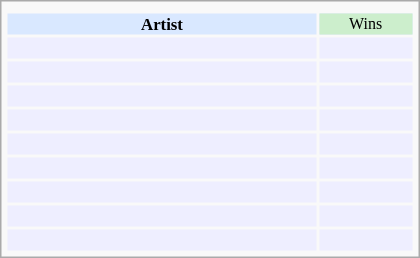<table class="infobox" style="width: 25em; text-align: center; font-size: 70%; vertical-align: middle;">
<tr>
<td colspan="3" style="text-align:center;"></td>
</tr>
<tr style="background:#d9e8ff; text-align:center;">
<th style="vertical-align: middle;">Artist</th>
<td style="background:#cec; font-size:8pt; width:60px;">Wins</td>
</tr>
<tr style="background:#eef;">
<td style="text-align:center;"><br></td>
<td></td>
</tr>
<tr style="background:#eef;">
<td style="text-align:center;"><br></td>
<td></td>
</tr>
<tr style="background:#eef;">
<td style="text-align:center;"><br></td>
<td></td>
</tr>
<tr style="background:#eef;">
<td style="text-align:center;"><br></td>
<td></td>
</tr>
<tr style="background:#eef;">
<td style="text-align:center;"><br></td>
<td></td>
</tr>
<tr style="background:#eef;">
<td style="text-align:center;"><br></td>
<td></td>
</tr>
<tr style="background:#eef;">
<td style="text-align:center;"><br></td>
<td></td>
</tr>
<tr style="background:#eef;">
<td style="text-align:center;"><br></td>
<td></td>
</tr>
<tr style="background:#eef;">
<td style="text-align:center;"><br></td>
<td></td>
</tr>
</table>
